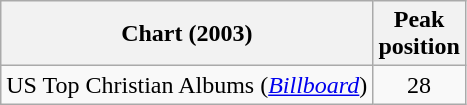<table class="wikitable">
<tr>
<th>Chart (2003)</th>
<th>Peak<br>position</th>
</tr>
<tr>
<td>US Top Christian Albums (<em><a href='#'>Billboard</a></em>)</td>
<td style="text-align:center;">28</td>
</tr>
</table>
